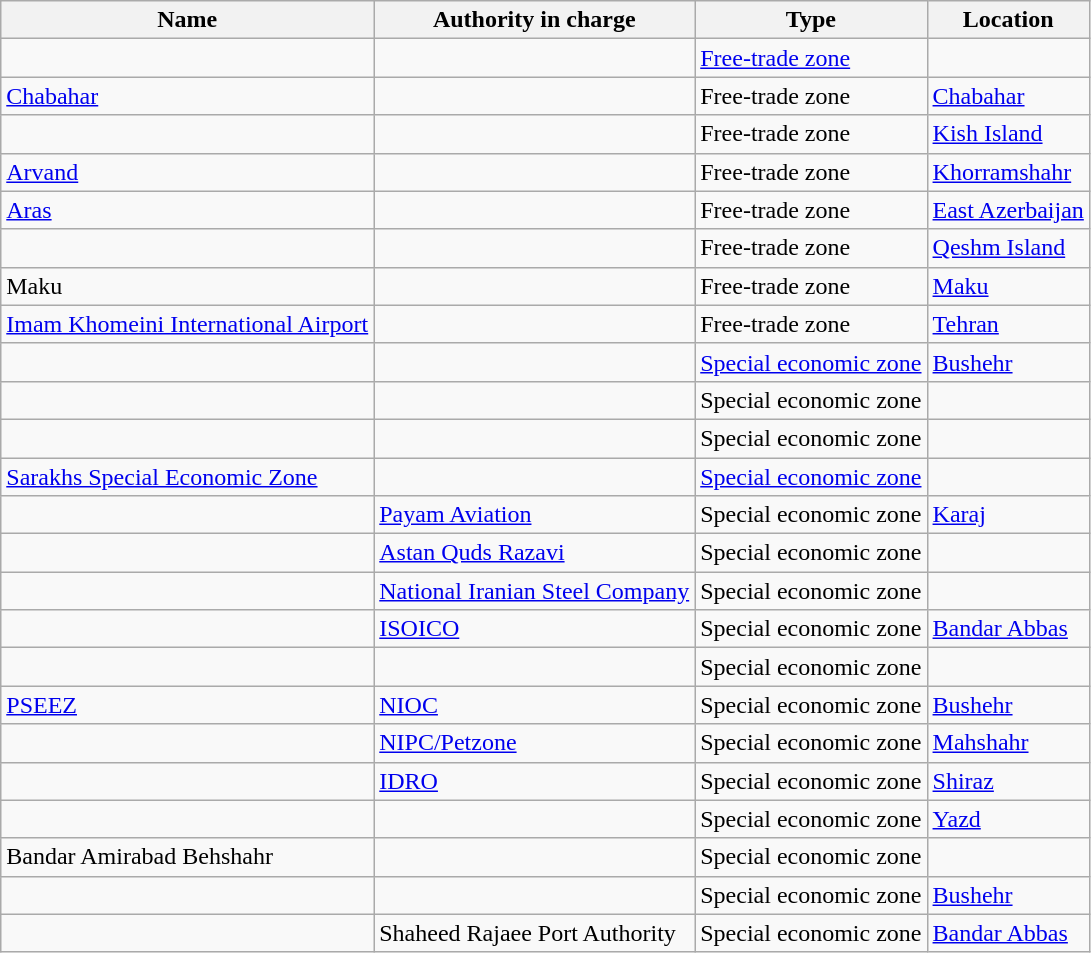<table class="wikitable">
<tr>
<th>Name</th>
<th>Authority in charge</th>
<th>Type</th>
<th>Location</th>
</tr>
<tr>
<td> </td>
<td></td>
<td><a href='#'>Free-trade zone</a></td>
<td></td>
</tr>
<tr>
<td><a href='#'>Chabahar</a></td>
<td></td>
<td>Free-trade zone</td>
<td><a href='#'>Chabahar</a></td>
</tr>
<tr>
<td></td>
<td></td>
<td>Free-trade zone</td>
<td><a href='#'>Kish Island</a></td>
</tr>
<tr>
<td><a href='#'>Arvand</a></td>
<td></td>
<td>Free-trade zone</td>
<td><a href='#'>Khorramshahr</a></td>
</tr>
<tr>
<td><a href='#'>Aras</a></td>
<td></td>
<td>Free-trade zone</td>
<td><a href='#'>East Azerbaijan</a></td>
</tr>
<tr>
<td></td>
<td></td>
<td>Free-trade zone</td>
<td><a href='#'>Qeshm Island</a></td>
</tr>
<tr>
<td>Maku</td>
<td></td>
<td>Free-trade zone</td>
<td><a href='#'>Maku</a></td>
</tr>
<tr>
<td><a href='#'>Imam Khomeini International Airport</a></td>
<td></td>
<td>Free-trade zone</td>
<td><a href='#'>Tehran</a></td>
</tr>
<tr>
<td></td>
<td></td>
<td><a href='#'>Special economic zone</a></td>
<td><a href='#'>Bushehr</a></td>
</tr>
<tr>
<td> </td>
<td></td>
<td>Special economic zone</td>
<td></td>
</tr>
<tr>
<td></td>
<td></td>
<td>Special economic zone</td>
<td></td>
</tr>
<tr>
<td><a href='#'>Sarakhs Special Economic Zone</a></td>
<td></td>
<td><a href='#'>Special economic zone</a></td>
<td></td>
</tr>
<tr>
<td> </td>
<td><a href='#'>Payam Aviation</a></td>
<td>Special economic zone</td>
<td><a href='#'>Karaj</a></td>
</tr>
<tr>
<td></td>
<td><a href='#'>Astan Quds Razavi</a></td>
<td>Special economic zone</td>
<td></td>
</tr>
<tr>
<td></td>
<td><a href='#'>National Iranian Steel Company</a></td>
<td>Special economic zone</td>
<td></td>
</tr>
<tr>
<td></td>
<td><a href='#'>ISOICO</a></td>
<td>Special economic zone</td>
<td><a href='#'>Bandar Abbas</a></td>
</tr>
<tr>
<td></td>
<td></td>
<td>Special economic zone</td>
<td></td>
</tr>
<tr>
<td><a href='#'>PSEEZ</a> </td>
<td><a href='#'>NIOC</a></td>
<td>Special economic zone</td>
<td><a href='#'>Bushehr</a></td>
</tr>
<tr>
<td> </td>
<td><a href='#'>NIPC/Petzone</a></td>
<td>Special economic zone</td>
<td><a href='#'>Mahshahr</a></td>
</tr>
<tr>
<td></td>
<td><a href='#'>IDRO</a></td>
<td>Special economic zone</td>
<td><a href='#'>Shiraz</a></td>
</tr>
<tr>
<td> </td>
<td></td>
<td>Special economic zone</td>
<td><a href='#'>Yazd</a></td>
</tr>
<tr>
<td>Bandar Amirabad Behshahr</td>
<td></td>
<td>Special economic zone</td>
<td></td>
</tr>
<tr>
<td> </td>
<td></td>
<td>Special economic zone</td>
<td><a href='#'>Bushehr</a></td>
</tr>
<tr>
<td></td>
<td>Shaheed Rajaee Port Authority</td>
<td>Special economic zone</td>
<td><a href='#'>Bandar Abbas</a></td>
</tr>
</table>
